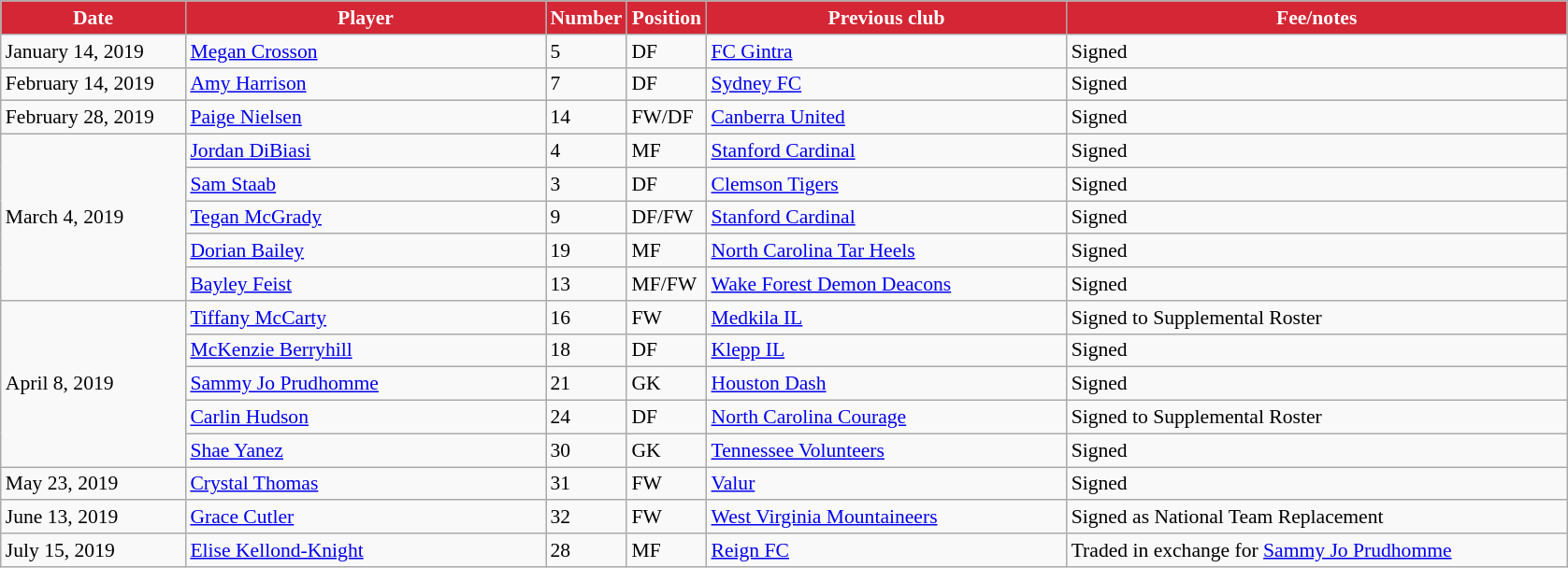<table class="wikitable" style="text-align:left; font-size:90%;">
<tr>
<th style="color:white; background:#D52635; width:125px;">Date</th>
<th style="color:white; background:#D52635; width:250px;">Player</th>
<th style="color:white; background:#D52635; width:50px;">Number</th>
<th style="color:white; background:#D52635; width:50px;">Position</th>
<th style="color:white; background:#D52635; width:250px;">Previous club</th>
<th style="color:white; background:#D52635; width:350px;">Fee/notes</th>
</tr>
<tr>
<td>January 14, 2019</td>
<td> <a href='#'>Megan Crosson</a></td>
<td>5</td>
<td>DF</td>
<td> <a href='#'>FC Gintra</a></td>
<td>Signed</td>
</tr>
<tr>
<td>February 14, 2019</td>
<td> <a href='#'>Amy Harrison</a></td>
<td>7</td>
<td>DF</td>
<td> <a href='#'>Sydney FC</a></td>
<td>Signed</td>
</tr>
<tr>
<td>February 28, 2019</td>
<td> <a href='#'>Paige Nielsen</a></td>
<td>14</td>
<td>FW/DF</td>
<td> <a href='#'>Canberra United</a></td>
<td>Signed</td>
</tr>
<tr>
<td rowspan=5>March 4, 2019</td>
<td> <a href='#'>Jordan DiBiasi</a></td>
<td>4</td>
<td>MF</td>
<td> <a href='#'>Stanford Cardinal</a></td>
<td>Signed</td>
</tr>
<tr>
<td> <a href='#'>Sam Staab</a></td>
<td>3</td>
<td>DF</td>
<td> <a href='#'>Clemson Tigers</a></td>
<td>Signed</td>
</tr>
<tr>
<td> <a href='#'>Tegan McGrady</a></td>
<td>9</td>
<td>DF/FW</td>
<td> <a href='#'>Stanford Cardinal</a></td>
<td>Signed</td>
</tr>
<tr>
<td> <a href='#'>Dorian Bailey</a></td>
<td>19</td>
<td>MF</td>
<td> <a href='#'>North Carolina Tar Heels</a></td>
<td>Signed</td>
</tr>
<tr>
<td> <a href='#'>Bayley Feist</a></td>
<td>13</td>
<td>MF/FW</td>
<td> <a href='#'>Wake Forest Demon Deacons</a></td>
<td>Signed</td>
</tr>
<tr>
<td rowspan=5>April 8, 2019</td>
<td> <a href='#'>Tiffany McCarty</a></td>
<td>16</td>
<td>FW</td>
<td> <a href='#'>Medkila IL</a></td>
<td>Signed to Supplemental Roster</td>
</tr>
<tr>
<td> <a href='#'>McKenzie Berryhill</a></td>
<td>18</td>
<td>DF</td>
<td> <a href='#'>Klepp IL</a></td>
<td>Signed</td>
</tr>
<tr>
<td> <a href='#'>Sammy Jo Prudhomme</a></td>
<td>21</td>
<td>GK</td>
<td> <a href='#'>Houston Dash</a></td>
<td>Signed</td>
</tr>
<tr>
<td> <a href='#'>Carlin Hudson</a></td>
<td>24</td>
<td>DF</td>
<td> <a href='#'>North Carolina Courage</a></td>
<td>Signed to Supplemental Roster</td>
</tr>
<tr>
<td> <a href='#'>Shae Yanez</a></td>
<td>30</td>
<td>GK</td>
<td> <a href='#'>Tennessee Volunteers</a></td>
<td>Signed</td>
</tr>
<tr>
<td>May 23, 2019</td>
<td> <a href='#'>Crystal Thomas</a></td>
<td>31</td>
<td>FW</td>
<td> <a href='#'>Valur</a></td>
<td>Signed</td>
</tr>
<tr>
<td>June 13, 2019</td>
<td> <a href='#'>Grace Cutler</a></td>
<td>32</td>
<td>FW</td>
<td> <a href='#'>West Virginia Mountaineers</a></td>
<td>Signed as National Team Replacement</td>
</tr>
<tr>
<td>July 15, 2019</td>
<td> <a href='#'>Elise Kellond-Knight</a></td>
<td>28</td>
<td>MF</td>
<td> <a href='#'>Reign FC</a></td>
<td>Traded in exchange for <a href='#'>Sammy Jo Prudhomme</a></td>
</tr>
</table>
